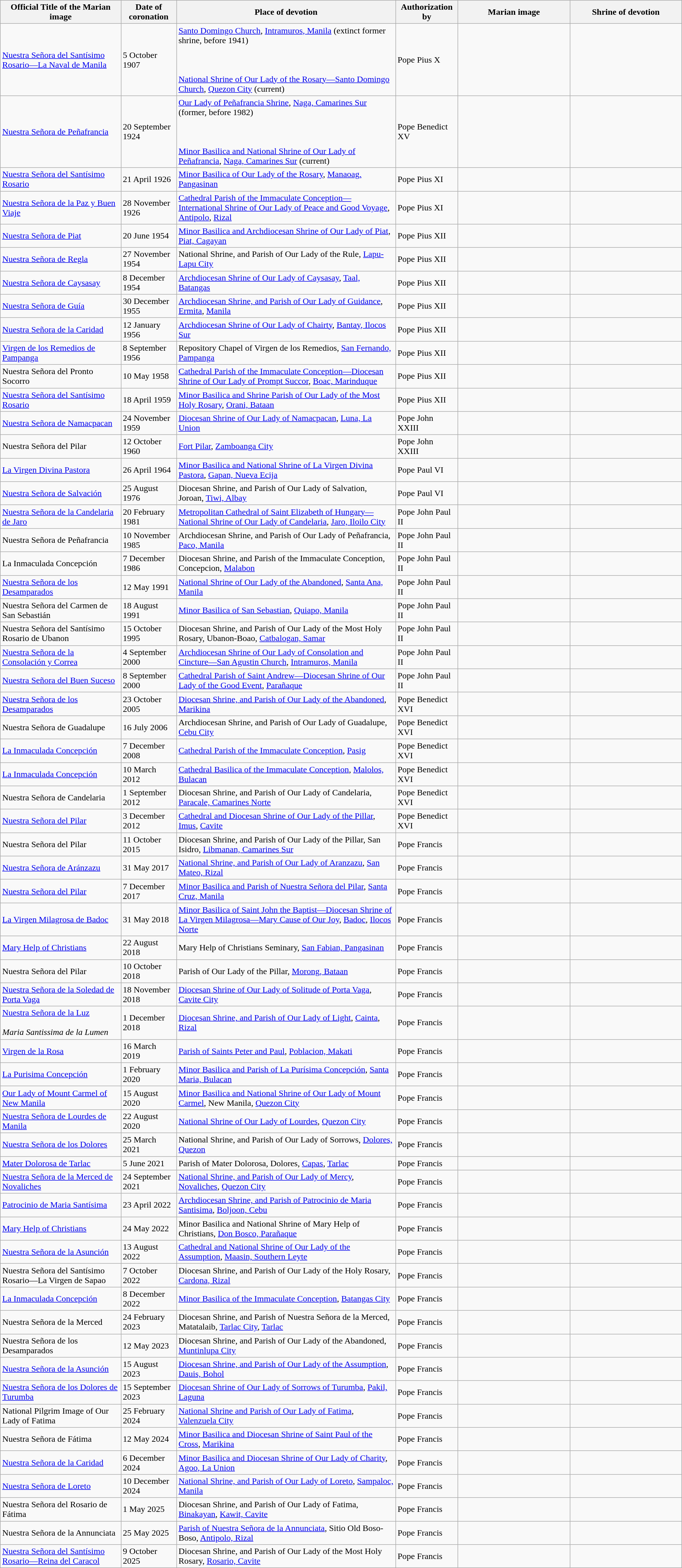<table class="wikitable sortable" width="100%">
<tr>
<th>Official Title of the Marian image</th>
<th>Date of coronation</th>
<th>Place of devotion</th>
<th>Authorization by</th>
<th width=200px class=unsortable>Marian image</th>
<th width=200px class=unsortable>Shrine of devotion</th>
</tr>
<tr>
<td><a href='#'>Nuestra Señora del Santísimo Rosario—La Naval de Manila</a></td>
<td>5 October 1907</td>
<td><a href='#'>Santo Domingo Church</a>, <a href='#'>Intramuros, Manila</a> (extinct former shrine, before 1941)<br><br><br><br><a href='#'>National Shrine of Our Lady of the Rosary—Santo Domingo Church</a>, <a href='#'>Quezon City</a> (current)</td>
<td>Pope Pius X</td>
<td></td>
<td></td>
</tr>
<tr>
<td><a href='#'>Nuestra Señora de Peñafrancia</a></td>
<td>20 September 1924</td>
<td><a href='#'>Our Lady of Peñafrancia Shrine</a>, <a href='#'>Naga, Camarines Sur</a> (former, before 1982)<br><br><br><br><a href='#'>Minor Basilica and National Shrine of Our Lady of Peñafrancia</a>, <a href='#'>Naga, Camarines Sur</a> (current)</td>
<td>Pope Benedict XV</td>
<td></td>
<td></td>
</tr>
<tr>
<td><a href='#'>Nuestra Señora del Santísimo Rosario</a></td>
<td>21 April 1926</td>
<td><a href='#'>Minor Basilica of Our Lady of the Rosary</a>, <a href='#'>Manaoag, Pangasinan</a></td>
<td>Pope Pius XI</td>
<td></td>
<td></td>
</tr>
<tr>
<td><a href='#'>Nuestra Señora de la Paz y Buen Viaje</a></td>
<td>28 November 1926</td>
<td><a href='#'>Cathedral Parish of the Immaculate Conception—International Shrine of Our Lady of Peace and Good Voyage</a>, <a href='#'>Antipolo</a>, <a href='#'>Rizal</a></td>
<td>Pope Pius XI</td>
<td></td>
<td></td>
</tr>
<tr>
<td><a href='#'>Nuestra Señora de Piat</a></td>
<td>20 June 1954</td>
<td><a href='#'>Minor Basilica and Archdiocesan Shrine of Our Lady of Piat</a>, <a href='#'>Piat, Cagayan</a></td>
<td>Pope Pius XII</td>
<td></td>
<td></td>
</tr>
<tr>
<td><a href='#'>Nuestra Señora de Regla</a></td>
<td>27 November 1954</td>
<td>National Shrine, and Parish of Our Lady of the Rule, <a href='#'>Lapu-Lapu City</a></td>
<td>Pope Pius XII</td>
<td></td>
<td></td>
</tr>
<tr>
<td><a href='#'>Nuestra Señora de Caysasay</a></td>
<td>8 December 1954</td>
<td><a href='#'>Archdiocesan Shrine of Our Lady of Caysasay</a>, <a href='#'>Taal, Batangas</a></td>
<td>Pope Pius XII</td>
<td></td>
<td></td>
</tr>
<tr>
<td><a href='#'>Nuestra Señora de Guía</a></td>
<td>30 December 1955</td>
<td><a href='#'>Archdiocesan Shrine, and Parish of Our Lady of Guidance</a>, <a href='#'>Ermita</a>, <a href='#'>Manila</a></td>
<td>Pope Pius XII</td>
<td></td>
<td></td>
</tr>
<tr>
<td><a href='#'>Nuestra Señora de la Caridad</a></td>
<td>12 January 1956</td>
<td><a href='#'>Archdiocesan Shrine of Our Lady of Chairty</a>, <a href='#'>Bantay, Ilocos Sur</a></td>
<td>Pope Pius XII</td>
<td></td>
<td></td>
</tr>
<tr>
<td><a href='#'>Virgen de los Remedios de Pampanga</a></td>
<td>8 September 1956</td>
<td>Repository Chapel of Virgen de los Remedios, <a href='#'>San Fernando, Pampanga</a></td>
<td>Pope Pius XII</td>
<td></td>
<td></td>
</tr>
<tr>
<td>Nuestra Señora del Pronto Socorro</td>
<td>10 May 1958</td>
<td><a href='#'>Cathedral Parish of the Immaculate Conception—Diocesan Shrine of Our Lady of Prompt Succor</a>, <a href='#'>Boac, Marinduque</a></td>
<td>Pope Pius XII</td>
<td></td>
<td></td>
</tr>
<tr>
<td><a href='#'>Nuestra Señora del Santísimo Rosario</a></td>
<td>18 April 1959</td>
<td><a href='#'>Minor Basilica and Shrine Parish of Our Lady of the Most Holy Rosary</a>, <a href='#'>Orani, Bataan</a></td>
<td>Pope Pius XII</td>
<td></td>
<td></td>
</tr>
<tr>
<td><a href='#'>Nuestra Señora de Namacpacan</a></td>
<td>24 November 1959</td>
<td><a href='#'>Diocesan Shrine of Our Lady of Namacpacan</a>, <a href='#'>Luna, La Union</a></td>
<td>Pope John XXIII</td>
<td></td>
<td></td>
</tr>
<tr>
<td>Nuestra Señora del Pilar</td>
<td>12 October 1960</td>
<td><a href='#'>Fort Pilar</a>, <a href='#'>Zamboanga City</a></td>
<td>Pope John XXIII</td>
<td></td>
<td></td>
</tr>
<tr>
<td><a href='#'>La Virgen Divina Pastora</a></td>
<td>26 April 1964</td>
<td><a href='#'>Minor Basilica and National Shrine of La Virgen Divina Pastora</a>, <a href='#'>Gapan, Nueva Ecija</a></td>
<td>Pope Paul VI</td>
<td></td>
<td></td>
</tr>
<tr>
<td><a href='#'>Nuestra Señora de Salvación</a></td>
<td>25 August 1976</td>
<td>Diocesan Shrine, and Parish of Our Lady of Salvation, Joroan, <a href='#'>Tiwi, Albay</a></td>
<td>Pope Paul VI</td>
<td></td>
<td></td>
</tr>
<tr>
<td><a href='#'>Nuestra Señora de la Candelaria de Jaro</a></td>
<td>20 February 1981</td>
<td><a href='#'>Metropolitan Cathedral of Saint Elizabeth of Hungary—National Shrine of Our Lady of Candelaria</a>, <a href='#'>Jaro, Iloilo City</a></td>
<td>Pope John Paul II</td>
<td></td>
<td></td>
</tr>
<tr>
<td>Nuestra Señora de Peñafrancia</td>
<td>10 November 1985</td>
<td>Archdiocesan Shrine, and Parish of Our Lady of Peñafrancia, <a href='#'>Paco, Manila</a></td>
<td>Pope John Paul II</td>
<td></td>
<td></td>
</tr>
<tr>
<td>La Inmaculada Concepción</td>
<td>7 December 1986</td>
<td>Diocesan Shrine, and Parish of the Immaculate Conception, Concepcion, <a href='#'>Malabon</a></td>
<td>Pope John Paul II</td>
<td></td>
<td></td>
</tr>
<tr>
<td><a href='#'>Nuestra Señora de los Desamparados</a></td>
<td>12 May 1991</td>
<td><a href='#'>National Shrine of Our Lady of the Abandoned</a>, <a href='#'>Santa Ana, Manila</a></td>
<td>Pope John Paul II</td>
<td></td>
<td></td>
</tr>
<tr>
<td>Nuestra Señora del Carmen de San Sebastián</td>
<td>18 August 1991</td>
<td><a href='#'>Minor Basilica of San Sebastian</a>, <a href='#'>Quiapo, Manila</a></td>
<td>Pope John Paul II</td>
<td></td>
<td></td>
</tr>
<tr>
<td>Nuestra Señora del Santísimo Rosario de Ubanon</td>
<td>15 October 1995</td>
<td>Diocesan Shrine, and Parish of Our Lady of the Most Holy Rosary, Ubanon-Boao, <a href='#'>Catbalogan, Samar</a></td>
<td>Pope John Paul II</td>
<td></td>
<td></td>
</tr>
<tr>
<td><a href='#'>Nuestra Señora de la Consolación y Correa</a></td>
<td>4 September 2000</td>
<td><a href='#'>Archdiocesan Shrine of Our Lady of Consolation and Cincture—San Agustin Church</a>, <a href='#'>Intramuros, Manila</a></td>
<td>Pope John Paul II</td>
<td></td>
<td></td>
</tr>
<tr>
<td><a href='#'>Nuestra Señora del Buen Suceso</a></td>
<td>8 September 2000</td>
<td><a href='#'>Cathedral Parish of Saint Andrew—Diocesan Shrine of Our Lady of the Good Event</a>, <a href='#'>Parañaque</a></td>
<td>Pope John Paul II</td>
<td></td>
<td></td>
</tr>
<tr>
<td><a href='#'>Nuestra Señora de los Desamparados</a></td>
<td>23 October 2005</td>
<td><a href='#'>Diocesan Shrine, and Parish of Our Lady of the Abandoned</a>, <a href='#'>Marikina</a></td>
<td>Pope Benedict XVI</td>
<td></td>
<td></td>
</tr>
<tr>
<td>Nuestra Señora de Guadalupe</td>
<td>16 July 2006</td>
<td>Archdiocesan Shrine, and Parish of Our Lady of Guadalupe, <a href='#'>Cebu City</a></td>
<td>Pope Benedict XVI</td>
<td></td>
<td></td>
</tr>
<tr>
<td><a href='#'>La Inmaculada Concepción</a></td>
<td>7 December 2008</td>
<td><a href='#'>Cathedral Parish of the Immaculate Conception</a>, <a href='#'>Pasig</a></td>
<td>Pope Benedict XVI</td>
<td></td>
<td></td>
</tr>
<tr>
<td><a href='#'>La Inmaculada Concepción</a></td>
<td>10 March 2012</td>
<td><a href='#'>Cathedral Basilica of the Immaculate Conception</a>, <a href='#'>Malolos, Bulacan</a></td>
<td>Pope Benedict XVI</td>
<td></td>
<td></td>
</tr>
<tr>
<td>Nuestra Señora de Candelaria</td>
<td>1 September 2012</td>
<td>Diocesan Shrine, and Parish of Our Lady of Candelaria, <a href='#'>Paracale, Camarines Norte</a></td>
<td>Pope Benedict XVI</td>
<td></td>
<td></td>
</tr>
<tr>
<td><a href='#'>Nuestra Señora del Pilar</a></td>
<td>3 December 2012</td>
<td><a href='#'>Cathedral and Diocesan Shrine of Our Lady of the Pillar</a>, <a href='#'>Imus</a>, <a href='#'>Cavite</a></td>
<td>Pope Benedict XVI</td>
<td></td>
<td></td>
</tr>
<tr>
<td>Nuestra Señora del Pilar</td>
<td>11 October 2015</td>
<td>Diocesan Shrine, and Parish of Our Lady of the Pillar, San Isidro, <a href='#'>Libmanan, Camarines Sur</a></td>
<td>Pope Francis</td>
<td></td>
<td></td>
</tr>
<tr>
<td><a href='#'>Nuestra Señora de Aránzazu</a></td>
<td>31 May 2017</td>
<td><a href='#'>National Shrine, and Parish of Our Lady of Aranzazu</a>, <a href='#'>San Mateo, Rizal</a></td>
<td>Pope Francis</td>
<td></td>
<td></td>
</tr>
<tr>
<td><a href='#'>Nuestra Señora del Pilar</a></td>
<td>7 December 2017</td>
<td><a href='#'>Minor Basilica and Parish of Nuestra Señora del Pilar</a>, <a href='#'>Santa Cruz, Manila</a></td>
<td>Pope Francis</td>
<td></td>
<td></td>
</tr>
<tr>
<td><a href='#'>La Virgen Milagrosa de Badoc</a></td>
<td>31 May 2018</td>
<td><a href='#'>Minor Basilica of Saint John the Baptist—Diocesan Shrine of La Virgen Milagrosa—Mary Cause of Our Joy</a>, <a href='#'>Badoc</a>, <a href='#'>Ilocos Norte</a></td>
<td>Pope Francis</td>
<td></td>
<td></td>
</tr>
<tr>
<td><a href='#'>Mary Help of Christians</a></td>
<td>22 August 2018</td>
<td>Mary Help of Christians Seminary, <a href='#'>San Fabian, Pangasinan</a></td>
<td>Pope Francis</td>
<td></td>
<td></td>
</tr>
<tr>
<td>Nuestra Señora del Pilar</td>
<td>10 October 2018</td>
<td>Parish of Our Lady of the Pillar, <a href='#'>Morong, Bataan</a></td>
<td>Pope Francis</td>
<td></td>
<td></td>
</tr>
<tr>
<td><a href='#'>Nuestra Señora de la Soledad de Porta Vaga</a></td>
<td>18 November 2018</td>
<td><a href='#'>Diocesan Shrine of Our Lady of Solitude of Porta Vaga</a>, <a href='#'>Cavite City</a></td>
<td>Pope Francis</td>
<td></td>
<td></td>
</tr>
<tr>
<td><a href='#'>Nuestra Señora de la Luz</a><br><br><em>Maria Santissima de la Lumen</em></td>
<td>1 December 2018</td>
<td><a href='#'>Diocesan Shrine, and Parish of Our Lady of Light</a>, <a href='#'>Cainta</a>, <a href='#'>Rizal</a></td>
<td>Pope Francis</td>
<td></td>
<td></td>
</tr>
<tr>
<td><a href='#'>Virgen de la Rosa</a></td>
<td>16 March 2019</td>
<td><a href='#'>Parish of Saints Peter and Paul</a>, <a href='#'>Poblacion, Makati</a></td>
<td>Pope Francis</td>
<td></td>
<td></td>
</tr>
<tr>
<td><a href='#'>La Purisima Concepción</a></td>
<td>1 February 2020</td>
<td><a href='#'>Minor Basilica and Parish of La Purísima Concepción</a>, <a href='#'>Santa Maria, Bulacan</a></td>
<td>Pope Francis</td>
<td></td>
<td></td>
</tr>
<tr>
<td><a href='#'>Our Lady of Mount Carmel of New Manila</a></td>
<td>15 August 2020</td>
<td><a href='#'>Minor Basilica and National Shrine of Our Lady of Mount Carmel</a>, New Manila, <a href='#'>Quezon City</a></td>
<td>Pope Francis</td>
<td></td>
<td></td>
</tr>
<tr>
<td><a href='#'>Nuestra Señora de Lourdes de Manila</a></td>
<td>22 August 2020</td>
<td><a href='#'>National Shrine of Our Lady of Lourdes</a>, <a href='#'>Quezon City</a></td>
<td>Pope Francis</td>
<td></td>
<td></td>
</tr>
<tr>
<td><a href='#'>Nuestra Señora de los Dolores</a></td>
<td>25 March 2021</td>
<td>National Shrine, and Parish of Our Lady of Sorrows, <a href='#'>Dolores, Quezon</a></td>
<td>Pope Francis</td>
<td></td>
<td></td>
</tr>
<tr>
<td><a href='#'>Mater Dolorosa de Tarlac</a></td>
<td>5 June 2021</td>
<td>Parish of Mater Dolorosa, Dolores, <a href='#'>Capas</a>, <a href='#'>Tarlac</a></td>
<td>Pope Francis</td>
<td></td>
<td></td>
</tr>
<tr>
<td><a href='#'>Nuestra Señora de la Merced de Novaliches</a></td>
<td>24 September 2021</td>
<td><a href='#'>National Shrine, and Parish of Our Lady of Mercy</a>, <a href='#'>Novaliches</a>, <a href='#'>Quezon City</a></td>
<td>Pope Francis</td>
<td></td>
<td></td>
</tr>
<tr>
<td><a href='#'>Patrocinio de Maria Santísima</a></td>
<td>23 April 2022</td>
<td><a href='#'>Archdiocesan Shrine, and Parish of Patrocinio de Maria Santisima</a>, <a href='#'>Boljoon, Cebu</a></td>
<td>Pope Francis</td>
<td></td>
<td></td>
</tr>
<tr>
<td><a href='#'>Mary Help of Christians</a></td>
<td>24 May 2022</td>
<td>Minor Basilica and National Shrine of Mary Help of Christians, <a href='#'>Don Bosco, Parañaque</a></td>
<td>Pope Francis</td>
<td></td>
<td></td>
</tr>
<tr>
<td><a href='#'>Nuestra Señora de la Asunción</a></td>
<td>13 August 2022</td>
<td><a href='#'>Cathedral and National Shrine of Our Lady of the Assumption</a>, <a href='#'>Maasin, Southern Leyte</a></td>
<td>Pope Francis</td>
<td></td>
<td></td>
</tr>
<tr>
<td>Nuestra Señora del Santísimo Rosario—La Virgen de Sapao</td>
<td>7 October 2022</td>
<td>Diocesan Shrine, and Parish of Our Lady of the Holy Rosary, <a href='#'>Cardona, Rizal</a></td>
<td>Pope Francis</td>
<td></td>
<td></td>
</tr>
<tr>
<td><a href='#'>La Inmaculada Concepción</a></td>
<td>8 December 2022</td>
<td><a href='#'>Minor Basilica of the Immaculate Conception</a>, <a href='#'>Batangas City</a></td>
<td>Pope Francis</td>
<td></td>
<td></td>
</tr>
<tr>
<td>Nuestra Señora de la Merced</td>
<td>24 February 2023</td>
<td>Diocesan Shrine, and Parish of Nuestra Señora de la Merced, Matatalaib, <a href='#'>Tarlac City</a>, <a href='#'>Tarlac</a></td>
<td>Pope Francis</td>
<td></td>
<td></td>
</tr>
<tr>
<td>Nuestra Señora de los Desamparados</td>
<td>12 May 2023</td>
<td>Diocesan Shrine, and Parish of Our Lady of the Abandoned, <a href='#'>Muntinlupa City</a></td>
<td>Pope Francis</td>
<td></td>
<td></td>
</tr>
<tr>
<td><a href='#'>Nuestra Señora de la Asunción</a></td>
<td>15 August 2023</td>
<td><a href='#'>Diocesan Shrine, and Parish of Our Lady of the Assumption</a>, <a href='#'>Dauis, Bohol</a></td>
<td>Pope Francis</td>
<td></td>
<td></td>
</tr>
<tr>
<td><a href='#'>Nuestra Señora de los Dolores de Turumba</a></td>
<td>15 September 2023</td>
<td><a href='#'>Diocesan Shrine of Our Lady of Sorrows of Turumba</a>, <a href='#'>Pakil, Laguna</a></td>
<td>Pope Francis</td>
<td></td>
<td></td>
</tr>
<tr>
<td>National Pilgrim Image of Our Lady of Fatima</td>
<td>25 February 2024</td>
<td><a href='#'>National Shrine and Parish of Our Lady of Fatima</a>, <a href='#'>Valenzuela City</a></td>
<td>Pope Francis</td>
<td></td>
<td></td>
</tr>
<tr>
<td>Nuestra Señora de Fátima</td>
<td>12 May 2024</td>
<td><a href='#'>Minor Basilica and Diocesan Shrine of Saint Paul of the Cross</a>, <a href='#'>Marikina</a></td>
<td>Pope Francis</td>
<td></td>
<td></td>
</tr>
<tr>
<td><a href='#'>Nuestra Señora de la Caridad</a></td>
<td>6 December 2024</td>
<td><a href='#'>Minor Basilica and Diocesan Shrine of Our Lady of Charity</a>, <a href='#'>Agoo, La Union</a></td>
<td>Pope Francis</td>
<td></td>
<td></td>
</tr>
<tr>
<td><a href='#'>Nuestra Señora de Loreto</a></td>
<td>10 December 2024</td>
<td><a href='#'>National Shrine, and Parish of Our Lady of Loreto</a>, <a href='#'>Sampaloc, Manila</a></td>
<td>Pope Francis</td>
<td></td>
<td></td>
</tr>
<tr>
<td>Nuestra Señora del Rosario de Fátima</td>
<td>1 May 2025</td>
<td>Diocesan Shrine, and Parish of Our Lady of Fatima, <a href='#'>Binakayan</a>, <a href='#'>Kawit, Cavite</a></td>
<td>Pope Francis</td>
<td></td>
<td></td>
</tr>
<tr>
<td>Nuestra Señora de la Annunciata</td>
<td>25 May 2025</td>
<td><a href='#'>Parish of Nuestra Señora de la Annunciata</a>, Sitio Old Boso-Boso, <a href='#'>Antipolo, Rizal</a></td>
<td>Pope Francis</td>
<td></td>
<td></td>
</tr>
<tr>
<td><a href='#'>Nuestra Señora del Santísimo Rosario—Reina del Caracol</a></td>
<td>9 October 2025</td>
<td>Diocesan Shrine, and Parish of Our Lady of the Most Holy Rosary, <a href='#'>Rosario, Cavite</a></td>
<td>Pope Francis</td>
<td></td>
<td></td>
</tr>
</table>
